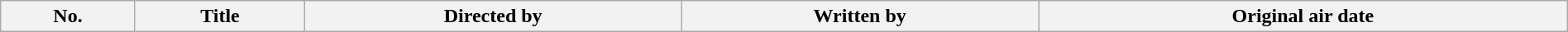<table class="wikitable plainrowheaders" style="width:100%; background:#fff;">
<tr>
<th style="background:#;">No.</th>
<th style="background:#;">Title</th>
<th style="background:#;">Directed by</th>
<th style="background:#;">Written by</th>
<th style="background:#;">Original air date<br>



</th>
</tr>
</table>
